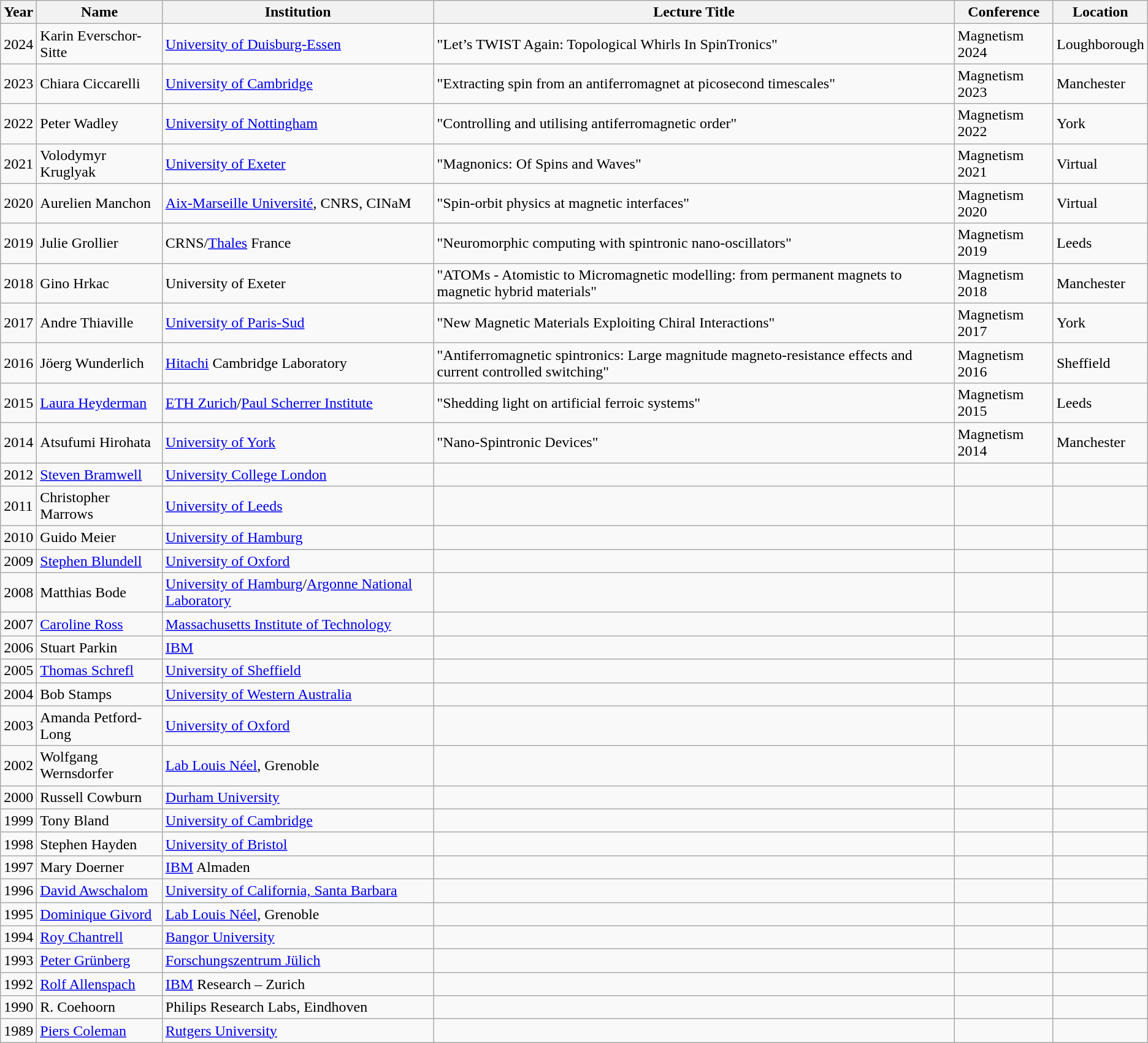<table class="wikitable">
<tr>
<th>Year</th>
<th>Name</th>
<th>Institution</th>
<th>Lecture Title</th>
<th>Conference</th>
<th>Location</th>
</tr>
<tr>
<td>2024</td>
<td>Karin Everschor-Sitte</td>
<td><a href='#'>University of Duisburg-Essen</a></td>
<td>"Let’s TWIST Again: Topological Whirls In SpinTronics"</td>
<td>Magnetism 2024</td>
<td>Loughborough</td>
</tr>
<tr>
<td>2023</td>
<td>Chiara Ciccarelli</td>
<td><a href='#'>University of Cambridge</a></td>
<td>"Extracting spin from an antiferromagnet at picosecond timescales"</td>
<td>Magnetism 2023</td>
<td>Manchester</td>
</tr>
<tr>
<td>2022</td>
<td>Peter Wadley</td>
<td><a href='#'>University of Nottingham</a></td>
<td>"Controlling and utilising antiferromagnetic order"</td>
<td>Magnetism 2022</td>
<td>York</td>
</tr>
<tr>
<td>2021</td>
<td>Volodymyr Kruglyak</td>
<td><a href='#'>University of Exeter</a></td>
<td>"Magnonics: Of Spins and Waves"</td>
<td>Magnetism 2021</td>
<td>Virtual</td>
</tr>
<tr>
<td>2020</td>
<td>Aurelien Manchon</td>
<td><a href='#'>Aix-Marseille Université</a>, CNRS, CINaM</td>
<td>"Spin-orbit physics at magnetic interfaces"</td>
<td>Magnetism 2020</td>
<td>Virtual</td>
</tr>
<tr>
<td>2019</td>
<td>Julie Grollier</td>
<td>CRNS/<a href='#'>Thales</a> France</td>
<td>"Neuromorphic computing with spintronic nano-oscillators"</td>
<td>Magnetism 2019</td>
<td>Leeds</td>
</tr>
<tr>
<td>2018</td>
<td>Gino Hrkac</td>
<td>University of Exeter</td>
<td>"ATOMs - Atomistic to Micromagnetic modelling: from permanent magnets to magnetic hybrid materials"</td>
<td>Magnetism 2018</td>
<td>Manchester</td>
</tr>
<tr>
<td>2017</td>
<td>Andre Thiaville</td>
<td><a href='#'>University of Paris-Sud</a></td>
<td>"New Magnetic Materials Exploiting Chiral Interactions"</td>
<td>Magnetism 2017</td>
<td>York</td>
</tr>
<tr>
<td>2016</td>
<td>Jöerg Wunderlich</td>
<td><a href='#'>Hitachi</a> Cambridge Laboratory</td>
<td>"Antiferromagnetic spintronics: Large magnitude magneto-resistance effects and current controlled switching"</td>
<td>Magnetism 2016</td>
<td>Sheffield</td>
</tr>
<tr>
<td>2015</td>
<td><a href='#'>Laura Heyderman</a></td>
<td><a href='#'>ETH Zurich</a>/<a href='#'>Paul Scherrer Institute</a></td>
<td>"Shedding light on artificial ferroic systems"</td>
<td>Magnetism 2015</td>
<td>Leeds</td>
</tr>
<tr>
<td>2014</td>
<td>Atsufumi Hirohata</td>
<td><a href='#'>University of York</a></td>
<td>"Nano-Spintronic Devices"</td>
<td>Magnetism 2014</td>
<td>Manchester</td>
</tr>
<tr>
<td>2012</td>
<td><a href='#'>Steven Bramwell</a></td>
<td><a href='#'>University College London</a></td>
<td></td>
<td></td>
<td></td>
</tr>
<tr>
<td>2011</td>
<td>Christopher Marrows</td>
<td><a href='#'>University of Leeds</a></td>
<td></td>
<td></td>
<td></td>
</tr>
<tr>
<td>2010</td>
<td>Guido Meier</td>
<td><a href='#'>University of Hamburg</a></td>
<td></td>
<td></td>
<td></td>
</tr>
<tr>
<td>2009</td>
<td><a href='#'>Stephen Blundell</a></td>
<td><a href='#'>University of Oxford</a></td>
<td></td>
<td></td>
<td></td>
</tr>
<tr>
<td>2008</td>
<td>Matthias Bode</td>
<td><a href='#'>University of Hamburg</a>/<a href='#'>Argonne National Laboratory</a></td>
<td></td>
<td></td>
<td></td>
</tr>
<tr>
<td>2007</td>
<td><a href='#'>Caroline Ross</a></td>
<td><a href='#'>Massachusetts Institute of Technology</a></td>
<td></td>
<td></td>
<td></td>
</tr>
<tr>
<td>2006</td>
<td>Stuart Parkin</td>
<td><a href='#'>IBM</a></td>
<td></td>
<td></td>
<td></td>
</tr>
<tr>
<td>2005</td>
<td><a href='#'>Thomas Schrefl</a></td>
<td><a href='#'>University of Sheffield</a></td>
<td></td>
<td></td>
<td></td>
</tr>
<tr>
<td>2004</td>
<td>Bob Stamps</td>
<td><a href='#'>University of Western Australia</a></td>
<td></td>
<td></td>
<td></td>
</tr>
<tr>
<td>2003</td>
<td>Amanda Petford-Long</td>
<td><a href='#'>University of Oxford</a></td>
<td></td>
<td></td>
<td></td>
</tr>
<tr>
<td>2002</td>
<td>Wolfgang Wernsdorfer</td>
<td><a href='#'>Lab Louis Néel</a>, Grenoble</td>
<td></td>
<td></td>
<td></td>
</tr>
<tr>
<td>2000</td>
<td>Russell Cowburn</td>
<td><a href='#'>Durham University</a></td>
<td></td>
<td></td>
<td></td>
</tr>
<tr>
<td>1999</td>
<td>Tony Bland</td>
<td><a href='#'>University of Cambridge</a></td>
<td></td>
<td></td>
<td></td>
</tr>
<tr>
<td>1998</td>
<td>Stephen Hayden</td>
<td><a href='#'>University of Bristol</a></td>
<td></td>
<td></td>
<td></td>
</tr>
<tr>
<td>1997</td>
<td>Mary Doerner</td>
<td><a href='#'>IBM</a> Almaden</td>
<td></td>
<td></td>
<td></td>
</tr>
<tr>
<td>1996</td>
<td><a href='#'>David Awschalom</a></td>
<td><a href='#'>University of California, Santa Barbara</a></td>
<td></td>
<td></td>
<td></td>
</tr>
<tr>
<td>1995</td>
<td><a href='#'>Dominique Givord</a></td>
<td><a href='#'>Lab Louis Néel</a>, Grenoble</td>
<td></td>
<td></td>
<td></td>
</tr>
<tr>
<td>1994</td>
<td><a href='#'>Roy Chantrell</a></td>
<td><a href='#'>Bangor University</a></td>
<td></td>
<td></td>
<td></td>
</tr>
<tr>
<td>1993</td>
<td><a href='#'>Peter Grünberg</a></td>
<td><a href='#'>Forschungszentrum Jülich</a></td>
<td></td>
<td></td>
<td></td>
</tr>
<tr>
<td>1992</td>
<td><a href='#'>Rolf Allenspach</a></td>
<td><a href='#'>IBM</a> Research – Zurich</td>
<td></td>
<td></td>
<td></td>
</tr>
<tr>
<td>1990</td>
<td>R. Coehoorn</td>
<td>Philips Research Labs, Eindhoven</td>
<td></td>
<td></td>
<td></td>
</tr>
<tr>
<td>1989</td>
<td><a href='#'>Piers Coleman</a></td>
<td><a href='#'>Rutgers University</a></td>
<td></td>
<td></td>
<td></td>
</tr>
</table>
